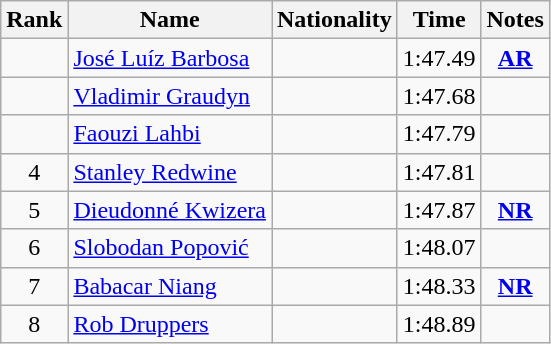<table class="wikitable sortable" style="text-align:center">
<tr>
<th>Rank</th>
<th>Name</th>
<th>Nationality</th>
<th>Time</th>
<th>Notes</th>
</tr>
<tr>
<td></td>
<td align="left"><a href='#'>José Luíz Barbosa</a></td>
<td align=left></td>
<td>1:47.49</td>
<td><strong><a href='#'>AR</a></strong></td>
</tr>
<tr>
<td></td>
<td align="left"><a href='#'>Vladimir Graudyn</a></td>
<td align=left></td>
<td>1:47.68</td>
<td></td>
</tr>
<tr>
<td></td>
<td align="left"><a href='#'>Faouzi Lahbi</a></td>
<td align=left></td>
<td>1:47.79</td>
<td></td>
</tr>
<tr>
<td>4</td>
<td align="left"><a href='#'>Stanley Redwine</a></td>
<td align=left></td>
<td>1:47.81</td>
<td></td>
</tr>
<tr>
<td>5</td>
<td align="left"><a href='#'>Dieudonné Kwizera</a></td>
<td align=left></td>
<td>1:47.87</td>
<td><strong><a href='#'>NR</a></strong></td>
</tr>
<tr>
<td>6</td>
<td align="left"><a href='#'>Slobodan Popović</a></td>
<td align=left></td>
<td>1:48.07</td>
<td></td>
</tr>
<tr>
<td>7</td>
<td align="left"><a href='#'>Babacar Niang</a></td>
<td align=left></td>
<td>1:48.33</td>
<td><strong><a href='#'>NR</a></strong></td>
</tr>
<tr>
<td>8</td>
<td align="left"><a href='#'>Rob Druppers</a></td>
<td align=left></td>
<td>1:48.89</td>
<td></td>
</tr>
</table>
